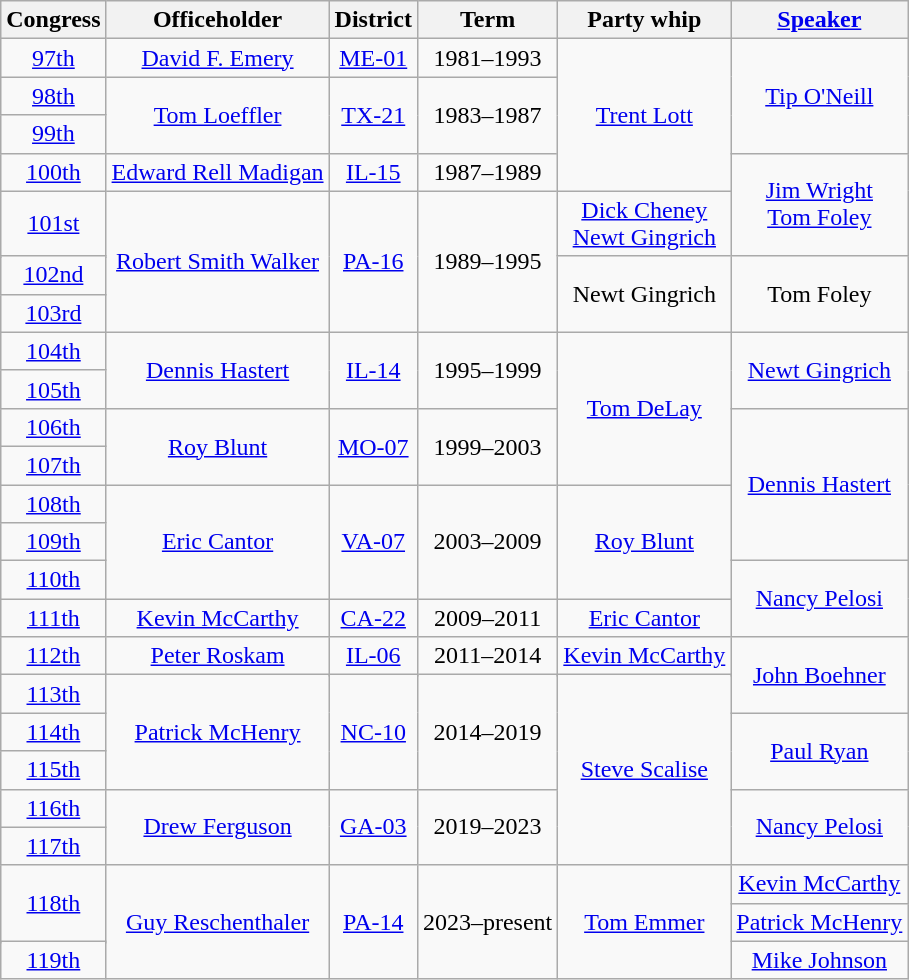<table class="wikitable sortable" style="text-align:center">
<tr>
<th>Congress</th>
<th>Officeholder</th>
<th>District</th>
<th>Term</th>
<th>Party whip</th>
<th><a href='#'>Speaker</a></th>
</tr>
<tr>
<td><a href='#'>97th</a></td>
<td><a href='#'>David F. Emery</a></td>
<td><a href='#'>ME-01</a></td>
<td>1981–1993</td>
<td rowspan=4><a href='#'>Trent Lott</a></td>
<td rowspan=3 ><a href='#'>Tip O'Neill</a><br></td>
</tr>
<tr>
<td><a href='#'>98th</a></td>
<td rowspan=2><a href='#'>Tom Loeffler</a></td>
<td rowspan=2><a href='#'>TX-21</a></td>
<td rowspan=2>1983–1987</td>
</tr>
<tr>
<td><a href='#'>99th</a></td>
</tr>
<tr>
<td><a href='#'>100th</a></td>
<td><a href='#'>Edward Rell Madigan</a></td>
<td><a href='#'>IL-15</a></td>
<td>1987–1989</td>
<td rowspan=2 ><a href='#'>Jim Wright</a><br><a href='#'>Tom Foley</a><br></td>
</tr>
<tr>
<td rowspan=2><a href='#'>101st</a></td>
<td rowspan=4><a href='#'>Robert Smith Walker</a></td>
<td rowspan=4><a href='#'>PA-16</a></td>
<td rowspan=4>1989–1995</td>
<td><a href='#'>Dick Cheney</a><br><a href='#'>Newt Gingrich</a></td>
</tr>
<tr>
<td rowspan=3>Newt Gingrich</td>
<td rowspan=3 >Tom Foley<br></td>
</tr>
<tr>
<td><a href='#'>102nd</a></td>
</tr>
<tr>
<td><a href='#'>103rd</a></td>
</tr>
<tr>
<td><a href='#'>104th</a></td>
<td rowspan=2><a href='#'>Dennis Hastert</a></td>
<td rowspan=2><a href='#'>IL-14</a></td>
<td rowspan=2>1995–1999</td>
<td rowspan=4><a href='#'>Tom DeLay</a></td>
<td rowspan=2 ><a href='#'>Newt Gingrich</a><br></td>
</tr>
<tr>
<td><a href='#'>105th</a></td>
</tr>
<tr>
<td><a href='#'>106th</a></td>
<td rowspan=2><a href='#'>Roy Blunt</a></td>
<td rowspan=2><a href='#'>MO-07</a></td>
<td rowspan=2>1999–2003</td>
<td rowspan=4 ><a href='#'>Dennis Hastert</a><br></td>
</tr>
<tr>
<td><a href='#'>107th</a></td>
</tr>
<tr>
<td><a href='#'>108th</a></td>
<td rowspan=3><a href='#'>Eric Cantor</a></td>
<td rowspan=3><a href='#'>VA-07</a></td>
<td rowspan=3>2003–2009</td>
<td rowspan=3><a href='#'>Roy Blunt</a></td>
</tr>
<tr>
<td><a href='#'>109th</a></td>
</tr>
<tr>
<td><a href='#'>110th</a></td>
<td rowspan=2 ><a href='#'>Nancy Pelosi</a><br></td>
</tr>
<tr>
<td><a href='#'>111th</a></td>
<td><a href='#'>Kevin McCarthy</a></td>
<td><a href='#'>CA-22</a></td>
<td>2009–2011</td>
<td><a href='#'>Eric Cantor</a></td>
</tr>
<tr>
<td><a href='#'>112th</a></td>
<td rowspan="2"><a href='#'>Peter Roskam</a></td>
<td rowspan="2"><a href='#'>IL-06</a></td>
<td rowspan="2">2011–2014</td>
<td rowspan="2"><a href='#'>Kevin McCarthy</a></td>
<td rowspan=3 ><a href='#'>John Boehner</a><br></td>
</tr>
<tr>
<td rowspan="2"><a href='#'>113th</a> </td>
</tr>
<tr>
<td rowspan="3"><a href='#'>Patrick McHenry</a></td>
<td rowspan="3"><a href='#'>NC-10</a></td>
<td rowspan="3">2014–2019</td>
<td rowspan="5"><a href='#'>Steve Scalise</a></td>
</tr>
<tr>
<td><a href='#'>114th</a></td>
<td rowspan=2 ><a href='#'>Paul Ryan</a><br></td>
</tr>
<tr>
<td><a href='#'>115th</a></td>
</tr>
<tr>
<td><a href='#'>116th</a></td>
<td rowspan=2><a href='#'>Drew Ferguson</a></td>
<td rowspan=2><a href='#'>GA-03</a></td>
<td rowspan=2>2019–2023</td>
<td rowspan=2 ><a href='#'>Nancy Pelosi</a><br></td>
</tr>
<tr>
<td><a href='#'>117th</a></td>
</tr>
<tr>
<td rowspan="3"><a href='#'>118th</a></td>
<td rowspan="4"><a href='#'>Guy Reschenthaler</a></td>
<td rowspan="4"><a href='#'>PA-14</a></td>
<td rowspan="4">2023–present</td>
<td rowspan="4"><a href='#'>Tom Emmer</a></td>
<td><a href='#'>Kevin McCarthy</a></td>
</tr>
<tr>
<td><a href='#'>Patrick McHenry</a></td>
</tr>
<tr>
<td rowspan=2 ><a href='#'>Mike Johnson</a><br></td>
</tr>
<tr>
<td><a href='#'>119th</a></td>
</tr>
</table>
